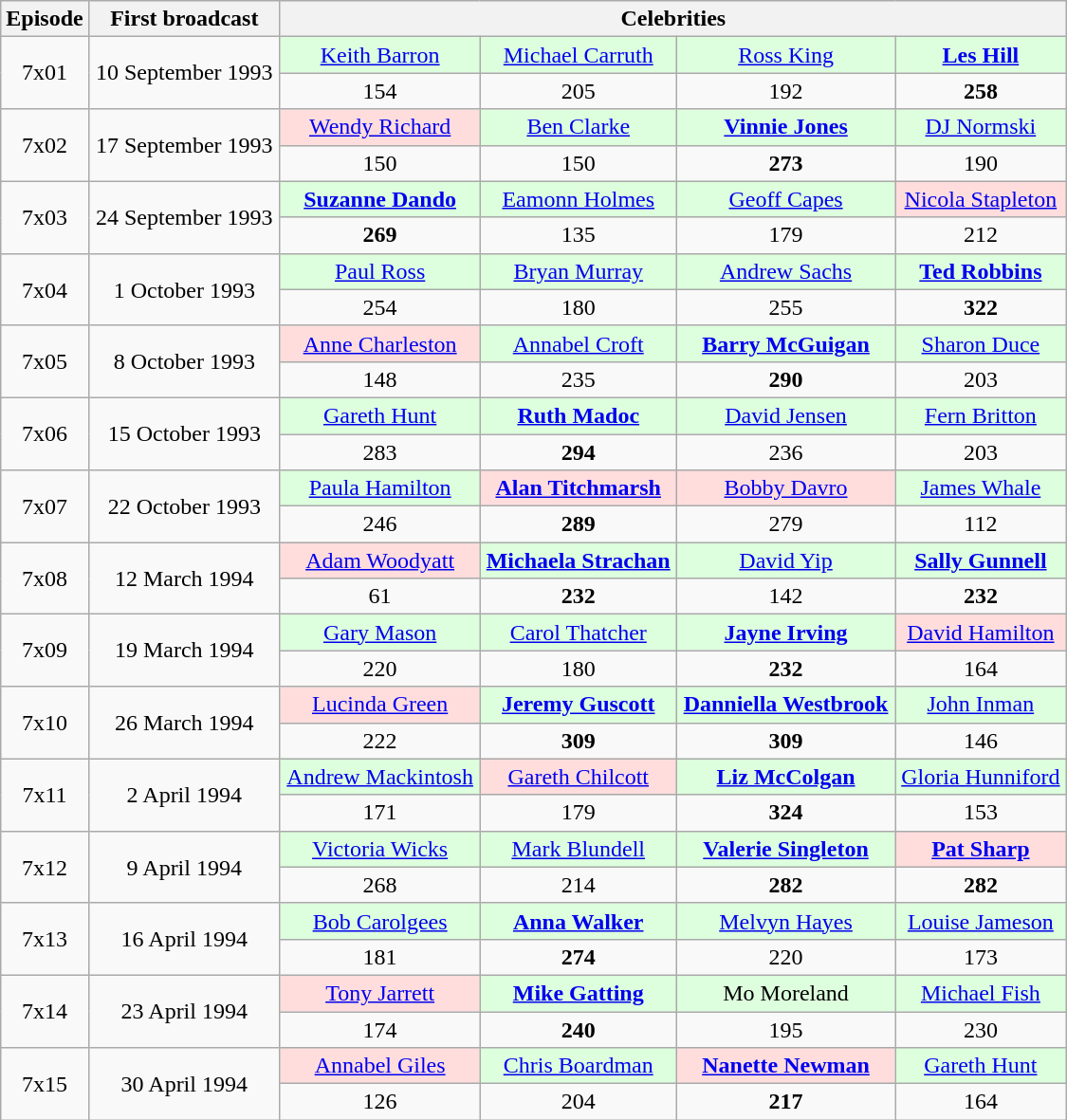<table class="wikitable" width="750px" style="text-align:center;">
<tr>
<th width="8%">Episode</th>
<th width="18%">First broadcast</th>
<th colspan="4">Celebrities</th>
</tr>
<tr>
<td rowspan="2">7x01</td>
<td rowspan="2">10 September 1993</td>
<td bgcolor="ddffdd"><a href='#'>Keith Barron</a></td>
<td bgcolor="ddffdd"><a href='#'>Michael Carruth</a></td>
<td bgcolor="ddffdd"><a href='#'>Ross King</a></td>
<td bgcolor="ddffdd"><strong><a href='#'>Les Hill</a></strong></td>
</tr>
<tr>
<td>154</td>
<td>205</td>
<td>192</td>
<td><strong>258</strong></td>
</tr>
<tr>
<td rowspan="2">7x02</td>
<td rowspan="2">17 September 1993</td>
<td bgcolor="ffdddd"><a href='#'>Wendy Richard</a></td>
<td bgcolor="ddffdd"><a href='#'>Ben Clarke</a></td>
<td bgcolor="ddffdd"><strong><a href='#'>Vinnie Jones</a></strong></td>
<td bgcolor="ddffdd"><a href='#'>DJ Normski</a></td>
</tr>
<tr>
<td>150</td>
<td>150</td>
<td><strong>273</strong></td>
<td>190</td>
</tr>
<tr>
<td rowspan="2">7x03</td>
<td rowspan="2">24 September 1993</td>
<td bgcolor="ddffdd"><strong><a href='#'>Suzanne Dando</a></strong></td>
<td bgcolor="ddffdd"><a href='#'>Eamonn Holmes</a></td>
<td bgcolor="ddffdd"><a href='#'>Geoff Capes</a></td>
<td bgcolor="ffdddd"><a href='#'>Nicola Stapleton</a></td>
</tr>
<tr>
<td><strong>269</strong></td>
<td>135</td>
<td>179</td>
<td>212</td>
</tr>
<tr>
<td rowspan="2">7x04</td>
<td rowspan="2">1 October 1993</td>
<td bgcolor="ddffdd"><a href='#'>Paul Ross</a></td>
<td bgcolor="ddffdd"><a href='#'>Bryan Murray</a></td>
<td bgcolor="ddffdd"><a href='#'>Andrew Sachs</a></td>
<td bgcolor="ddffdd"><strong><a href='#'>Ted Robbins</a></strong></td>
</tr>
<tr>
<td>254</td>
<td>180</td>
<td>255</td>
<td><strong>322</strong></td>
</tr>
<tr>
<td rowspan="2">7x05</td>
<td rowspan="2">8 October 1993</td>
<td bgcolor="ffdddd"><a href='#'>Anne Charleston</a></td>
<td bgcolor="ddffdd"><a href='#'>Annabel Croft</a></td>
<td bgcolor="ddffdd"><strong><a href='#'>Barry McGuigan</a></strong></td>
<td bgcolor="ddffdd"><a href='#'>Sharon Duce</a></td>
</tr>
<tr>
<td>148</td>
<td>235</td>
<td><strong>290</strong></td>
<td>203</td>
</tr>
<tr>
<td rowspan="2">7x06</td>
<td rowspan="2">15 October 1993</td>
<td bgcolor="ddffdd"><a href='#'>Gareth Hunt</a></td>
<td bgcolor="ddffdd"><strong><a href='#'>Ruth Madoc</a></strong></td>
<td bgcolor="ddffdd"><a href='#'>David Jensen</a></td>
<td bgcolor="ddffdd"><a href='#'>Fern Britton</a></td>
</tr>
<tr>
<td>283</td>
<td><strong>294</strong></td>
<td>236</td>
<td>203</td>
</tr>
<tr>
<td rowspan="2">7x07</td>
<td rowspan="2">22 October 1993</td>
<td bgcolor="ddffdd"><a href='#'>Paula Hamilton</a></td>
<td bgcolor="ffdddd"><strong><a href='#'>Alan Titchmarsh</a></strong></td>
<td bgcolor="ffdddd"><a href='#'>Bobby Davro</a></td>
<td bgcolor="ddffdd"><a href='#'>James Whale</a></td>
</tr>
<tr>
<td>246</td>
<td><strong>289</strong></td>
<td>279</td>
<td>112</td>
</tr>
<tr>
<td rowspan="2">7x08</td>
<td rowspan="2">12 March 1994</td>
<td bgcolor="ffdddd"><a href='#'>Adam Woodyatt</a></td>
<td bgcolor="ddffdd"><strong><a href='#'>Michaela Strachan</a></strong></td>
<td bgcolor="ddffdd"><a href='#'>David Yip</a></td>
<td bgcolor="ddffdd"><strong><a href='#'>Sally Gunnell</a></strong></td>
</tr>
<tr>
<td>61</td>
<td><strong>232</strong></td>
<td>142</td>
<td><strong>232</strong></td>
</tr>
<tr>
<td rowspan="2">7x09</td>
<td rowspan="2">19 March 1994</td>
<td bgcolor="ddffdd"><a href='#'>Gary Mason</a></td>
<td bgcolor="ddffdd"><a href='#'>Carol Thatcher</a></td>
<td bgcolor="ddffdd"><strong><a href='#'>Jayne Irving</a></strong></td>
<td bgcolor="ffdddd"><a href='#'>David Hamilton</a></td>
</tr>
<tr>
<td>220</td>
<td>180</td>
<td><strong>232</strong></td>
<td>164</td>
</tr>
<tr>
<td rowspan="2">7x10</td>
<td rowspan="2">26 March 1994</td>
<td bgcolor="ffdddd"><a href='#'>Lucinda Green</a></td>
<td bgcolor="ddffdd"><strong><a href='#'>Jeremy Guscott</a></strong></td>
<td bgcolor="ddffdd"><strong><a href='#'>Danniella Westbrook</a></strong></td>
<td bgcolor="ddffdd"><a href='#'>John Inman</a></td>
</tr>
<tr>
<td>222</td>
<td><strong>309</strong></td>
<td><strong>309</strong></td>
<td>146</td>
</tr>
<tr>
<td rowspan="2">7x11</td>
<td rowspan="2">2 April 1994</td>
<td bgcolor="ddffdd"><a href='#'>Andrew Mackintosh</a></td>
<td bgcolor="ffdddd"><a href='#'>Gareth Chilcott</a></td>
<td bgcolor="ddffdd"><strong><a href='#'>Liz McColgan</a></strong></td>
<td bgcolor="ddffdd"><a href='#'>Gloria Hunniford</a></td>
</tr>
<tr>
<td>171</td>
<td>179</td>
<td><strong>324</strong></td>
<td>153</td>
</tr>
<tr>
<td rowspan="2">7x12</td>
<td rowspan="2">9 April 1994</td>
<td bgcolor="ddffdd"><a href='#'>Victoria Wicks</a></td>
<td bgcolor="ddffdd"><a href='#'>Mark Blundell</a></td>
<td bgcolor="ddffdd"><strong><a href='#'>Valerie Singleton</a></strong></td>
<td bgcolor="ffdddd"><strong><a href='#'>Pat Sharp</a></strong></td>
</tr>
<tr>
<td>268</td>
<td>214</td>
<td><strong>282</strong></td>
<td><strong>282</strong></td>
</tr>
<tr>
<td rowspan="2">7x13</td>
<td rowspan="2">16 April 1994</td>
<td bgcolor="ddffdd"><a href='#'>Bob Carolgees</a></td>
<td bgcolor="ddffdd"><strong><a href='#'>Anna Walker</a></strong></td>
<td bgcolor="ddffdd"><a href='#'>Melvyn Hayes</a></td>
<td bgcolor="ddffdd"><a href='#'>Louise Jameson</a></td>
</tr>
<tr>
<td>181</td>
<td><strong>274</strong></td>
<td>220</td>
<td>173</td>
</tr>
<tr>
<td rowspan="2">7x14</td>
<td rowspan="2">23 April 1994</td>
<td bgcolor="ffdddd"><a href='#'>Tony Jarrett</a></td>
<td bgcolor="ddffdd"><strong><a href='#'>Mike Gatting</a></strong></td>
<td bgcolor="ddffdd">Mo Moreland</td>
<td bgcolor="ddffdd"><a href='#'>Michael Fish</a></td>
</tr>
<tr>
<td>174</td>
<td><strong>240</strong></td>
<td>195</td>
<td>230</td>
</tr>
<tr>
<td rowspan="2">7x15</td>
<td rowspan="2">30 April 1994</td>
<td bgcolor="ffdddd"><a href='#'>Annabel Giles</a></td>
<td bgcolor="ddffdd"><a href='#'>Chris Boardman</a></td>
<td bgcolor="ffdddd"><strong><a href='#'>Nanette Newman</a></strong></td>
<td bgcolor="ddffdd"><a href='#'>Gareth Hunt</a></td>
</tr>
<tr>
<td>126</td>
<td>204</td>
<td><strong>217</strong></td>
<td>164</td>
</tr>
</table>
